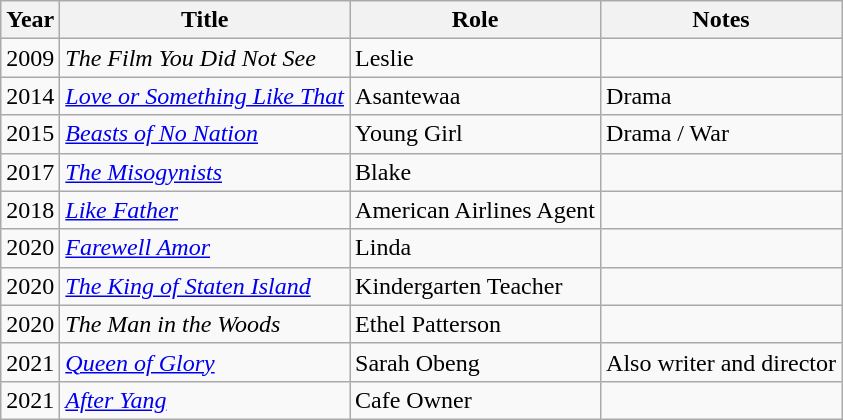<table class="wikitable sortable">
<tr>
<th>Year</th>
<th>Title</th>
<th>Role</th>
<th>Notes</th>
</tr>
<tr>
<td>2009</td>
<td><em>The Film You Did Not See</em></td>
<td>Leslie</td>
<td></td>
</tr>
<tr>
<td>2014</td>
<td><em><a href='#'>Love or Something Like That</a></em></td>
<td>Asantewaa</td>
<td>Drama</td>
</tr>
<tr>
<td>2015</td>
<td><em><a href='#'>Beasts of No Nation</a></em></td>
<td>Young Girl</td>
<td>Drama / War</td>
</tr>
<tr>
<td>2017</td>
<td><em><a href='#'>The Misogynists</a></em></td>
<td>Blake</td>
<td></td>
</tr>
<tr>
<td>2018</td>
<td><em><a href='#'>Like Father</a></em></td>
<td>American Airlines Agent</td>
<td></td>
</tr>
<tr>
<td>2020</td>
<td><em><a href='#'>Farewell Amor</a></em></td>
<td>Linda</td>
<td></td>
</tr>
<tr>
<td>2020</td>
<td><em><a href='#'>The King of Staten Island</a></em></td>
<td>Kindergarten Teacher</td>
<td></td>
</tr>
<tr>
<td>2020</td>
<td><em>The Man in the Woods</em></td>
<td>Ethel Patterson</td>
<td></td>
</tr>
<tr>
<td>2021</td>
<td><em><a href='#'>Queen of Glory</a></em></td>
<td>Sarah Obeng</td>
<td>Also writer and director</td>
</tr>
<tr>
<td>2021</td>
<td><em><a href='#'>After Yang</a></em></td>
<td>Cafe Owner</td>
<td></td>
</tr>
</table>
